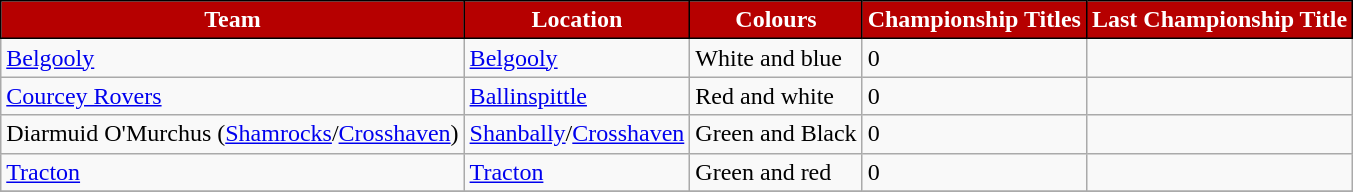<table class="wikitable sortable">
<tr>
<th style="background:#B60000;color:white;border:1px solid black">Team</th>
<th style="background:#B60000;color:white;border:1px solid black">Location</th>
<th style="background:#B60000;color:white;border:1px solid black">Colours</th>
<th style="background:#B60000;color:white;border:1px solid black">Championship Titles</th>
<th style="background:#B60000;color:white;border:1px solid black">Last Championship Title</th>
</tr>
<tr>
<td style="text-align:left"> <a href='#'>Belgooly</a></td>
<td><a href='#'>Belgooly</a></td>
<td>White and blue</td>
<td>0</td>
<td></td>
</tr>
<tr>
<td style="text-align:left"> <a href='#'>Courcey Rovers</a></td>
<td><a href='#'>Ballinspittle</a></td>
<td>Red and white</td>
<td>0</td>
<td></td>
</tr>
<tr>
<td style="text-align:left"> Diarmuid O'Murchus (<a href='#'>Shamrocks</a>/<a href='#'>Crosshaven</a>)</td>
<td><a href='#'>Shanbally</a>/<a href='#'>Crosshaven</a></td>
<td>Green and Black</td>
<td>0</td>
<td></td>
</tr>
<tr>
<td style="text-align:left"> <a href='#'>Tracton</a></td>
<td><a href='#'>Tracton</a></td>
<td>Green and red</td>
<td>0</td>
<td></td>
</tr>
<tr>
</tr>
</table>
